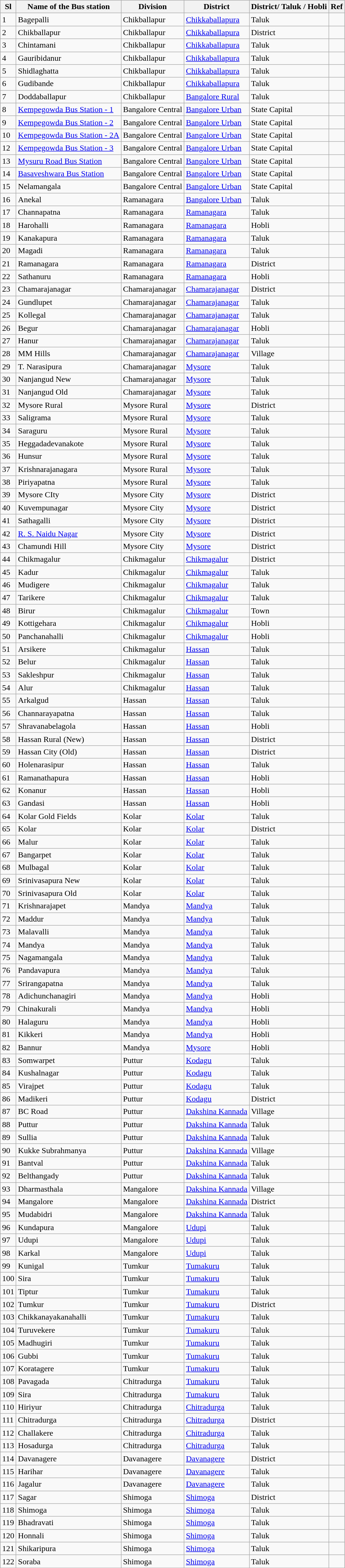<table class="wikitable sortable">
<tr>
<th>Sl</th>
<th>Name of the Bus station</th>
<th>Division</th>
<th>District</th>
<th>District/ Taluk / Hobli</th>
<th>Ref</th>
</tr>
<tr>
<td>1</td>
<td>Bagepalli</td>
<td>Chikballapur</td>
<td><a href='#'>Chikkaballapura</a></td>
<td>Taluk</td>
<td></td>
</tr>
<tr>
<td>2</td>
<td>Chikballapur</td>
<td>Chikballapur</td>
<td><a href='#'>Chikkaballapura</a></td>
<td>District</td>
<td></td>
</tr>
<tr>
<td>3</td>
<td>Chintamani</td>
<td>Chikballapur</td>
<td><a href='#'>Chikkaballapura</a></td>
<td>Taluk</td>
<td></td>
</tr>
<tr>
<td>4</td>
<td>Gauribidanur</td>
<td>Chikballapur</td>
<td><a href='#'>Chikkaballapura</a></td>
<td>Taluk</td>
<td></td>
</tr>
<tr>
<td>5</td>
<td>Shidlaghatta</td>
<td>Chikballapur</td>
<td><a href='#'>Chikkaballapura</a></td>
<td>Taluk</td>
<td></td>
</tr>
<tr>
<td>6</td>
<td>Gudibande</td>
<td>Chikballapur</td>
<td><a href='#'>Chikkaballapura</a></td>
<td>Taluk</td>
<td></td>
</tr>
<tr>
<td>7</td>
<td>Doddaballapur</td>
<td>Chikballapur</td>
<td><a href='#'>Bangalore Rural</a></td>
<td>Taluk</td>
<td></td>
</tr>
<tr>
<td>8</td>
<td><a href='#'>Kempegowda Bus Station - 1</a></td>
<td>Bangalore Central</td>
<td><a href='#'>Bangalore Urban</a></td>
<td>State Capital</td>
<td></td>
</tr>
<tr>
<td>9</td>
<td><a href='#'>Kempegowda Bus Station - 2</a></td>
<td>Bangalore Central</td>
<td><a href='#'>Bangalore Urban</a></td>
<td>State Capital</td>
<td></td>
</tr>
<tr>
<td>10</td>
<td><a href='#'>Kempegowda Bus Station - 2A</a></td>
<td>Bangalore Central</td>
<td><a href='#'>Bangalore Urban</a></td>
<td>State Capital</td>
<td></td>
</tr>
<tr>
<td>12</td>
<td><a href='#'>Kempegowda Bus Station - 3</a></td>
<td>Bangalore Central</td>
<td><a href='#'>Bangalore Urban</a></td>
<td>State Capital</td>
<td></td>
</tr>
<tr>
<td>13</td>
<td><a href='#'>Mysuru Road Bus Station</a></td>
<td>Bangalore Central</td>
<td><a href='#'>Bangalore Urban</a></td>
<td>State Capital</td>
<td></td>
</tr>
<tr>
<td>14</td>
<td><a href='#'>Basaveshwara Bus Station</a></td>
<td>Bangalore Central</td>
<td><a href='#'>Bangalore Urban</a></td>
<td>State Capital</td>
<td></td>
</tr>
<tr>
<td>15</td>
<td>Nelamangala</td>
<td>Bangalore Central</td>
<td><a href='#'>Bangalore Urban</a></td>
<td>State Capital</td>
<td></td>
</tr>
<tr>
<td>16</td>
<td>Anekal</td>
<td>Ramanagara</td>
<td><a href='#'>Bangalore Urban</a></td>
<td>Taluk</td>
<td></td>
</tr>
<tr>
<td>17</td>
<td>Channapatna</td>
<td>Ramanagara</td>
<td><a href='#'>Ramanagara</a></td>
<td>Taluk</td>
<td></td>
</tr>
<tr>
<td>18</td>
<td>Harohalli</td>
<td>Ramanagara</td>
<td><a href='#'>Ramanagara</a></td>
<td>Hobli</td>
<td></td>
</tr>
<tr>
<td>19</td>
<td>Kanakapura</td>
<td>Ramanagara</td>
<td><a href='#'>Ramanagara</a></td>
<td>Taluk</td>
<td></td>
</tr>
<tr>
<td>20</td>
<td>Magadi</td>
<td>Ramanagara</td>
<td><a href='#'>Ramanagara</a></td>
<td>Taluk</td>
<td></td>
</tr>
<tr>
<td>21</td>
<td>Ramanagara</td>
<td>Ramanagara</td>
<td><a href='#'>Ramanagara</a></td>
<td>District</td>
<td></td>
</tr>
<tr>
<td>22</td>
<td>Sathanuru</td>
<td>Ramanagara</td>
<td><a href='#'>Ramanagara</a></td>
<td>Hobli</td>
<td></td>
</tr>
<tr>
<td>23</td>
<td>Chamarajanagar</td>
<td>Chamarajanagar</td>
<td><a href='#'>Chamarajanagar</a></td>
<td>District</td>
<td></td>
</tr>
<tr>
<td>24</td>
<td>Gundlupet</td>
<td>Chamarajanagar</td>
<td><a href='#'>Chamarajanagar</a></td>
<td>Taluk</td>
<td></td>
</tr>
<tr>
<td>25</td>
<td>Kollegal</td>
<td>Chamarajanagar</td>
<td><a href='#'>Chamarajanagar</a></td>
<td>Taluk</td>
<td></td>
</tr>
<tr>
<td>26</td>
<td>Begur</td>
<td>Chamarajanagar</td>
<td><a href='#'>Chamarajanagar</a></td>
<td>Hobli</td>
<td></td>
</tr>
<tr>
<td>27</td>
<td>Hanur</td>
<td>Chamarajanagar</td>
<td><a href='#'>Chamarajanagar</a></td>
<td>Taluk</td>
<td></td>
</tr>
<tr>
<td>28</td>
<td>MM Hills</td>
<td>Chamarajanagar</td>
<td><a href='#'>Chamarajanagar</a></td>
<td>Village</td>
<td></td>
</tr>
<tr>
<td>29</td>
<td>T. Narasipura</td>
<td>Chamarajanagar</td>
<td><a href='#'>Mysore</a></td>
<td>Taluk</td>
<td></td>
</tr>
<tr>
<td>30</td>
<td>Nanjangud New</td>
<td>Chamarajanagar</td>
<td><a href='#'>Mysore</a></td>
<td>Taluk</td>
<td></td>
</tr>
<tr>
<td>31</td>
<td>Nanjangud Old</td>
<td>Chamarajanagar</td>
<td><a href='#'>Mysore</a></td>
<td>Taluk</td>
<td></td>
</tr>
<tr>
<td>32</td>
<td>Mysore Rural</td>
<td>Mysore Rural</td>
<td><a href='#'>Mysore</a></td>
<td>District</td>
<td></td>
</tr>
<tr>
<td>33</td>
<td>Saligrama</td>
<td>Mysore Rural</td>
<td><a href='#'>Mysore</a></td>
<td>Taluk</td>
<td></td>
</tr>
<tr>
<td>34</td>
<td>Saraguru</td>
<td>Mysore Rural</td>
<td><a href='#'>Mysore</a></td>
<td>Taluk</td>
<td></td>
</tr>
<tr>
<td>35</td>
<td>Heggadadevanakote</td>
<td>Mysore Rural</td>
<td><a href='#'>Mysore</a></td>
<td>Taluk</td>
<td></td>
</tr>
<tr>
<td>36</td>
<td>Hunsur</td>
<td>Mysore Rural</td>
<td><a href='#'>Mysore</a></td>
<td>Taluk</td>
<td></td>
</tr>
<tr>
<td>37</td>
<td>Krishnarajanagara</td>
<td>Mysore Rural</td>
<td><a href='#'>Mysore</a></td>
<td>Taluk</td>
<td></td>
</tr>
<tr>
<td>38</td>
<td>Piriyapatna</td>
<td>Mysore Rural</td>
<td><a href='#'>Mysore</a></td>
<td>Taluk</td>
<td></td>
</tr>
<tr>
<td>39</td>
<td>Mysore CIty</td>
<td>Mysore City</td>
<td><a href='#'>Mysore</a></td>
<td>District</td>
<td></td>
</tr>
<tr>
<td>40</td>
<td>Kuvempunagar</td>
<td>Mysore City</td>
<td><a href='#'>Mysore</a></td>
<td>District</td>
<td></td>
</tr>
<tr>
<td>41</td>
<td>Sathagalli</td>
<td>Mysore City</td>
<td><a href='#'>Mysore</a></td>
<td>District</td>
<td></td>
</tr>
<tr>
<td>42</td>
<td><a href='#'>R. S. Naidu Nagar</a></td>
<td>Mysore City</td>
<td><a href='#'>Mysore</a></td>
<td>District</td>
<td></td>
</tr>
<tr>
<td>43</td>
<td>Chamundi Hill</td>
<td>Mysore City</td>
<td><a href='#'>Mysore</a></td>
<td>District</td>
<td></td>
</tr>
<tr>
<td>44</td>
<td>Chikmagalur</td>
<td>Chikmagalur</td>
<td><a href='#'>Chikmagalur</a></td>
<td>District</td>
<td></td>
</tr>
<tr>
<td>45</td>
<td>Kadur</td>
<td>Chikmagalur</td>
<td><a href='#'>Chikmagalur</a></td>
<td>Taluk</td>
<td></td>
</tr>
<tr>
<td>46</td>
<td>Mudigere</td>
<td>Chikmagalur</td>
<td><a href='#'>Chikmagalur</a></td>
<td>Taluk</td>
<td></td>
</tr>
<tr>
<td>47</td>
<td>Tarikere</td>
<td>Chikmagalur</td>
<td><a href='#'>Chikmagalur</a></td>
<td>Taluk</td>
<td></td>
</tr>
<tr>
<td>48</td>
<td>Birur</td>
<td>Chikmagalur</td>
<td><a href='#'>Chikmagalur</a></td>
<td>Town</td>
<td></td>
</tr>
<tr>
<td>49</td>
<td>Kottigehara</td>
<td>Chikmagalur</td>
<td><a href='#'>Chikmagalur</a></td>
<td>Hobli</td>
<td></td>
</tr>
<tr>
<td>50</td>
<td>Panchanahalli</td>
<td>Chikmagalur</td>
<td><a href='#'>Chikmagalur</a></td>
<td>Hobli</td>
<td></td>
</tr>
<tr>
<td>51</td>
<td>Arsikere</td>
<td>Chikmagalur</td>
<td><a href='#'>Hassan</a></td>
<td>Taluk</td>
<td></td>
</tr>
<tr>
<td>52</td>
<td>Belur</td>
<td>Chikmagalur</td>
<td><a href='#'>Hassan</a></td>
<td>Taluk</td>
<td></td>
</tr>
<tr>
<td>53</td>
<td>Sakleshpur</td>
<td>Chikmagalur</td>
<td><a href='#'>Hassan</a></td>
<td>Taluk</td>
<td></td>
</tr>
<tr>
<td>54</td>
<td>Alur</td>
<td>Chikmagalur</td>
<td><a href='#'>Hassan</a></td>
<td>Taluk</td>
<td></td>
</tr>
<tr>
<td>55</td>
<td>Arkalgud</td>
<td>Hassan</td>
<td><a href='#'>Hassan</a></td>
<td>Taluk</td>
<td></td>
</tr>
<tr>
<td>56</td>
<td>Channarayapatna</td>
<td>Hassan</td>
<td><a href='#'>Hassan</a></td>
<td>Taluk</td>
<td></td>
</tr>
<tr>
<td>57</td>
<td>Shravanabelagola</td>
<td>Hassan</td>
<td><a href='#'>Hassan</a></td>
<td>Hobli</td>
<td></td>
</tr>
<tr>
<td>58</td>
<td>Hassan Rural (New)</td>
<td>Hassan</td>
<td><a href='#'>Hassan</a></td>
<td>District</td>
<td></td>
</tr>
<tr>
<td>59</td>
<td>Hassan City (Old)</td>
<td>Hassan</td>
<td><a href='#'>Hassan</a></td>
<td>District</td>
<td></td>
</tr>
<tr>
<td>60</td>
<td>Holenarasipur</td>
<td>Hassan</td>
<td><a href='#'>Hassan</a></td>
<td>Taluk</td>
<td></td>
</tr>
<tr>
<td>61</td>
<td>Ramanathapura</td>
<td>Hassan</td>
<td><a href='#'>Hassan</a></td>
<td>Hobli</td>
<td></td>
</tr>
<tr>
<td>62</td>
<td>Konanur</td>
<td>Hassan</td>
<td><a href='#'>Hassan</a></td>
<td>Hobli</td>
<td></td>
</tr>
<tr>
<td>63</td>
<td>Gandasi</td>
<td>Hassan</td>
<td><a href='#'>Hassan</a></td>
<td>Hobli</td>
<td></td>
</tr>
<tr>
<td>64</td>
<td>Kolar Gold Fields</td>
<td>Kolar</td>
<td><a href='#'>Kolar</a></td>
<td>Taluk</td>
<td></td>
</tr>
<tr>
<td>65</td>
<td>Kolar</td>
<td>Kolar</td>
<td><a href='#'>Kolar</a></td>
<td>District</td>
<td></td>
</tr>
<tr>
<td>66</td>
<td>Malur</td>
<td>Kolar</td>
<td><a href='#'>Kolar</a></td>
<td>Taluk</td>
<td></td>
</tr>
<tr>
<td>67</td>
<td>Bangarpet</td>
<td>Kolar</td>
<td><a href='#'>Kolar</a></td>
<td>Taluk</td>
<td></td>
</tr>
<tr>
<td>68</td>
<td>Mulbagal</td>
<td>Kolar</td>
<td><a href='#'>Kolar</a></td>
<td>Taluk</td>
<td></td>
</tr>
<tr>
<td>69</td>
<td>Srinivasapura New</td>
<td>Kolar</td>
<td><a href='#'>Kolar</a></td>
<td>Taluk</td>
<td></td>
</tr>
<tr>
<td>70</td>
<td>Srinivasapura Old</td>
<td>Kolar</td>
<td><a href='#'>Kolar</a></td>
<td>Taluk</td>
<td></td>
</tr>
<tr>
<td>71</td>
<td>Krishnarajapet</td>
<td>Mandya</td>
<td><a href='#'>Mandya</a></td>
<td>Taluk</td>
<td></td>
</tr>
<tr>
<td>72</td>
<td>Maddur</td>
<td>Mandya</td>
<td><a href='#'>Mandya</a></td>
<td>Taluk</td>
<td></td>
</tr>
<tr>
<td>73</td>
<td>Malavalli</td>
<td>Mandya</td>
<td><a href='#'>Mandya</a></td>
<td>Taluk</td>
<td></td>
</tr>
<tr>
<td>74</td>
<td>Mandya</td>
<td>Mandya</td>
<td><a href='#'>Mandya</a></td>
<td>Taluk</td>
<td></td>
</tr>
<tr>
<td>75</td>
<td>Nagamangala</td>
<td>Mandya</td>
<td><a href='#'>Mandya</a></td>
<td>Taluk</td>
<td></td>
</tr>
<tr>
<td>76</td>
<td>Pandavapura</td>
<td>Mandya</td>
<td><a href='#'>Mandya</a></td>
<td>Taluk</td>
<td></td>
</tr>
<tr>
<td>77</td>
<td>Srirangapatna</td>
<td>Mandya</td>
<td><a href='#'>Mandya</a></td>
<td>Taluk</td>
<td></td>
</tr>
<tr>
<td>78</td>
<td>Adichunchanagiri</td>
<td>Mandya</td>
<td><a href='#'>Mandya</a></td>
<td>Hobli</td>
<td></td>
</tr>
<tr>
<td>79</td>
<td>Chinakurali</td>
<td>Mandya</td>
<td><a href='#'>Mandya</a></td>
<td>Hobli</td>
<td></td>
</tr>
<tr>
<td>80</td>
<td>Halaguru</td>
<td>Mandya</td>
<td><a href='#'>Mandya</a></td>
<td>Hobli</td>
<td></td>
</tr>
<tr>
<td>81</td>
<td>Kikkeri</td>
<td>Mandya</td>
<td><a href='#'>Mandya</a></td>
<td>Hobli</td>
<td></td>
</tr>
<tr>
<td>82</td>
<td>Bannur</td>
<td>Mandya</td>
<td><a href='#'>Mysore</a></td>
<td>Hobli</td>
<td></td>
</tr>
<tr>
<td>83</td>
<td>Somwarpet</td>
<td>Puttur</td>
<td><a href='#'>Kodagu</a></td>
<td>Taluk</td>
<td></td>
</tr>
<tr>
<td>84</td>
<td>Kushalnagar</td>
<td>Puttur</td>
<td><a href='#'>Kodagu</a></td>
<td>Taluk</td>
<td></td>
</tr>
<tr>
<td>85</td>
<td>Virajpet</td>
<td>Puttur</td>
<td><a href='#'>Kodagu</a></td>
<td>Taluk</td>
<td></td>
</tr>
<tr>
<td>86</td>
<td>Madikeri</td>
<td>Puttur</td>
<td><a href='#'>Kodagu</a></td>
<td>District</td>
<td></td>
</tr>
<tr>
<td>87</td>
<td>BC Road</td>
<td>Puttur</td>
<td><a href='#'>Dakshina Kannada</a></td>
<td>Village</td>
<td></td>
</tr>
<tr>
<td>88</td>
<td>Puttur</td>
<td>Puttur</td>
<td><a href='#'>Dakshina Kannada</a></td>
<td>Taluk</td>
<td></td>
</tr>
<tr>
<td>89</td>
<td>Sullia</td>
<td>Puttur</td>
<td><a href='#'>Dakshina Kannada</a></td>
<td>Taluk</td>
<td></td>
</tr>
<tr>
<td>90</td>
<td>Kukke Subrahmanya</td>
<td>Puttur</td>
<td><a href='#'>Dakshina Kannada</a></td>
<td>Village</td>
<td></td>
</tr>
<tr>
<td>91</td>
<td>Bantval</td>
<td>Puttur</td>
<td><a href='#'>Dakshina Kannada</a></td>
<td>Taluk</td>
<td></td>
</tr>
<tr>
<td>92</td>
<td>Belthangady</td>
<td>Puttur</td>
<td><a href='#'>Dakshina Kannada</a></td>
<td>Taluk</td>
<td></td>
</tr>
<tr>
<td>93</td>
<td>Dharmasthala</td>
<td>Mangalore</td>
<td><a href='#'>Dakshina Kannada</a></td>
<td>Village</td>
<td></td>
</tr>
<tr>
<td>94</td>
<td>Mangalore</td>
<td>Mangalore</td>
<td><a href='#'>Dakshina Kannada</a></td>
<td>District</td>
<td></td>
</tr>
<tr>
<td>95</td>
<td>Mudabidri</td>
<td>Mangalore</td>
<td><a href='#'>Dakshina Kannada</a></td>
<td>Taluk</td>
<td></td>
</tr>
<tr>
<td>96</td>
<td>Kundapura</td>
<td>Mangalore</td>
<td><a href='#'>Udupi</a></td>
<td>Taluk</td>
<td></td>
</tr>
<tr>
<td>97</td>
<td>Udupi</td>
<td>Mangalore</td>
<td><a href='#'>Udupi</a></td>
<td>Taluk</td>
<td></td>
</tr>
<tr>
<td>98</td>
<td>Karkal</td>
<td>Mangalore</td>
<td><a href='#'>Udupi</a></td>
<td>Taluk</td>
<td></td>
</tr>
<tr>
<td>99</td>
<td>Kunigal</td>
<td>Tumkur</td>
<td><a href='#'>Tumakuru</a></td>
<td>Taluk</td>
<td></td>
</tr>
<tr>
<td>100</td>
<td>Sira</td>
<td>Tumkur</td>
<td><a href='#'>Tumakuru</a></td>
<td>Taluk</td>
<td></td>
</tr>
<tr>
<td>101</td>
<td>Tiptur</td>
<td>Tumkur</td>
<td><a href='#'>Tumakuru</a></td>
<td>Taluk</td>
<td></td>
</tr>
<tr>
<td>102</td>
<td>Tumkur</td>
<td>Tumkur</td>
<td><a href='#'>Tumakuru</a></td>
<td>District</td>
<td></td>
</tr>
<tr>
<td>103</td>
<td>Chikkanayakanahalli</td>
<td>Tumkur</td>
<td><a href='#'>Tumakuru</a></td>
<td>Taluk</td>
<td></td>
</tr>
<tr>
<td>104</td>
<td>Turuvekere</td>
<td>Tumkur</td>
<td><a href='#'>Tumakuru</a></td>
<td>Taluk</td>
<td></td>
</tr>
<tr>
<td>105</td>
<td>Madhugiri</td>
<td>Tumkur</td>
<td><a href='#'>Tumakuru</a></td>
<td>Taluk</td>
<td></td>
</tr>
<tr>
<td>106</td>
<td>Gubbi</td>
<td>Tumkur</td>
<td><a href='#'>Tumakuru</a></td>
<td>Taluk</td>
<td></td>
</tr>
<tr>
<td>107</td>
<td>Koratagere</td>
<td>Tumkur</td>
<td><a href='#'>Tumakuru</a></td>
<td>Taluk</td>
<td></td>
</tr>
<tr>
<td>108</td>
<td>Pavagada</td>
<td>Chitradurga</td>
<td><a href='#'>Tumakuru</a></td>
<td>Taluk</td>
<td></td>
</tr>
<tr>
<td>109</td>
<td>Sira</td>
<td>Chitradurga</td>
<td><a href='#'>Tumakuru</a></td>
<td>Taluk</td>
<td></td>
</tr>
<tr>
<td>110</td>
<td>Hiriyur</td>
<td>Chitradurga</td>
<td><a href='#'>Chitradurga</a></td>
<td>Taluk</td>
<td></td>
</tr>
<tr>
<td>111</td>
<td>Chitradurga</td>
<td>Chitradurga</td>
<td><a href='#'>Chitradurga</a></td>
<td>District</td>
<td></td>
</tr>
<tr>
<td>112</td>
<td>Challakere</td>
<td>Chitradurga</td>
<td><a href='#'>Chitradurga</a></td>
<td>Taluk</td>
<td></td>
</tr>
<tr>
<td>113</td>
<td>Hosadurga</td>
<td>Chitradurga</td>
<td><a href='#'>Chitradurga</a></td>
<td>Taluk</td>
<td></td>
</tr>
<tr>
<td>114</td>
<td>Davanagere</td>
<td>Davanagere</td>
<td><a href='#'>Davanagere</a></td>
<td>District</td>
<td></td>
</tr>
<tr>
<td>115</td>
<td>Harihar</td>
<td>Davanagere</td>
<td><a href='#'>Davanagere</a></td>
<td>Taluk</td>
<td></td>
</tr>
<tr>
<td>116</td>
<td>Jagalur</td>
<td>Davanagere</td>
<td><a href='#'>Davanagere</a></td>
<td>Taluk</td>
<td></td>
</tr>
<tr>
<td>117</td>
<td>Sagar</td>
<td>Shimoga</td>
<td><a href='#'>Shimoga</a></td>
<td>District</td>
<td></td>
</tr>
<tr>
<td>118</td>
<td>Shimoga</td>
<td>Shimoga</td>
<td><a href='#'>Shimoga</a></td>
<td>Taluk</td>
<td></td>
</tr>
<tr>
<td>119</td>
<td>Bhadravati</td>
<td>Shimoga</td>
<td><a href='#'>Shimoga</a></td>
<td>Taluk</td>
<td></td>
</tr>
<tr>
<td>120</td>
<td>Honnali</td>
<td>Shimoga</td>
<td><a href='#'>Shimoga</a></td>
<td>Taluk</td>
<td></td>
</tr>
<tr>
<td>121</td>
<td>Shikaripura</td>
<td>Shimoga</td>
<td><a href='#'>Shimoga</a></td>
<td>Taluk</td>
<td></td>
</tr>
<tr>
<td>122</td>
<td>Soraba</td>
<td>Shimoga</td>
<td><a href='#'>Shimoga</a></td>
<td>Taluk</td>
<td></td>
</tr>
</table>
